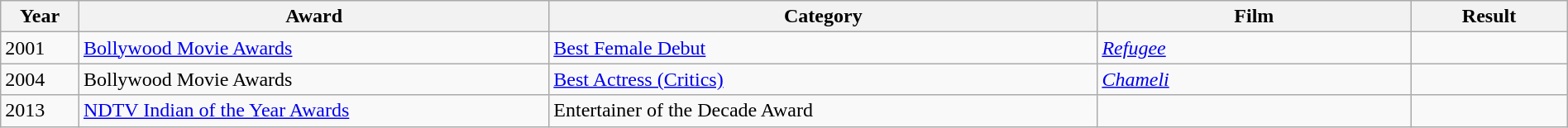<table class="wikitable sortable" width=100%>
<tr>
<th width=5%>Year</th>
<th width=30%>Award</th>
<th width=35%>Category</th>
<th width=20%>Film</th>
<th width=10%>Result</th>
</tr>
<tr>
<td>2001</td>
<td><a href='#'>Bollywood Movie Awards</a></td>
<td><a href='#'>Best Female Debut</a></td>
<td><em><a href='#'>Refugee</a></em></td>
<td></td>
</tr>
<tr>
<td>2004</td>
<td>Bollywood Movie Awards</td>
<td><a href='#'>Best Actress (Critics)</a></td>
<td><em><a href='#'>Chameli</a></em></td>
<td></td>
</tr>
<tr>
<td ->2013</td>
<td><a href='#'>NDTV Indian of the Year Awards</a></td>
<td>Entertainer of the Decade Award</td>
<td></td>
<td></td>
</tr>
</table>
